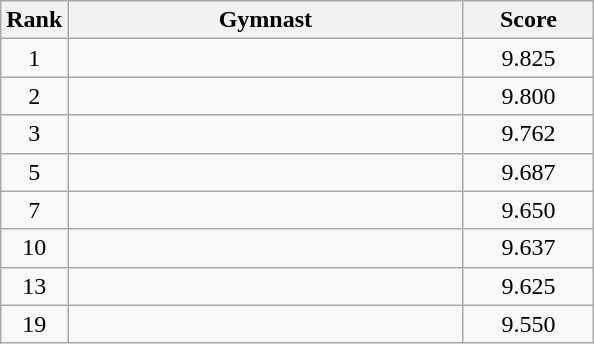<table class="wikitable" style="text-align:center">
<tr>
<th>Rank</th>
<th style="width:16em">Gymnast</th>
<th style="width:5em">Score</th>
</tr>
<tr>
<td>1</td>
<td align=left></td>
<td>9.825</td>
</tr>
<tr>
<td>2</td>
<td align=left></td>
<td>9.800</td>
</tr>
<tr>
<td>3</td>
<td align=left></td>
<td>9.762</td>
</tr>
<tr>
<td>5</td>
<td align=left></td>
<td>9.687</td>
</tr>
<tr>
<td>7</td>
<td align=left></td>
<td>9.650</td>
</tr>
<tr>
<td>10</td>
<td align=left></td>
<td>9.637</td>
</tr>
<tr>
<td>13</td>
<td align=left></td>
<td>9.625</td>
</tr>
<tr>
<td>19</td>
<td align=left></td>
<td>9.550</td>
</tr>
</table>
